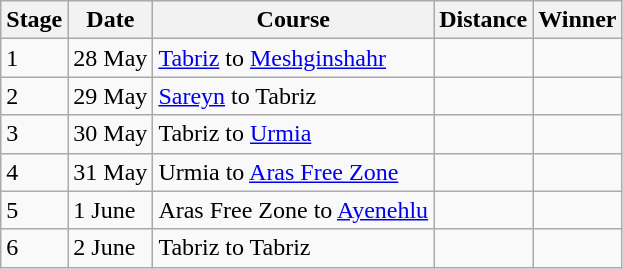<table class="wikitable">
<tr>
<th>Stage</th>
<th>Date</th>
<th>Course</th>
<th>Distance</th>
<th>Winner</th>
</tr>
<tr>
<td>1</td>
<td>28 May</td>
<td><a href='#'>Tabriz</a> to <a href='#'>Meshginshahr</a></td>
<td style="text-align:center;"></td>
<td></td>
</tr>
<tr>
<td>2</td>
<td>29 May</td>
<td><a href='#'>Sareyn</a> to Tabriz</td>
<td style="text-align:center;"></td>
<td></td>
</tr>
<tr>
<td>3</td>
<td>30 May</td>
<td>Tabriz to <a href='#'>Urmia</a></td>
<td style="text-align:center;"></td>
<td></td>
</tr>
<tr>
<td>4</td>
<td>31 May</td>
<td>Urmia to <a href='#'>Aras Free Zone</a></td>
<td style="text-align:center;"></td>
<td></td>
</tr>
<tr>
<td>5</td>
<td>1 June</td>
<td>Aras Free Zone to <a href='#'>Ayenehlu</a></td>
<td style="text-align:center;"></td>
<td></td>
</tr>
<tr>
<td>6</td>
<td>2 June</td>
<td>Tabriz to Tabriz</td>
<td style="text-align:center;"></td>
<td></td>
</tr>
</table>
